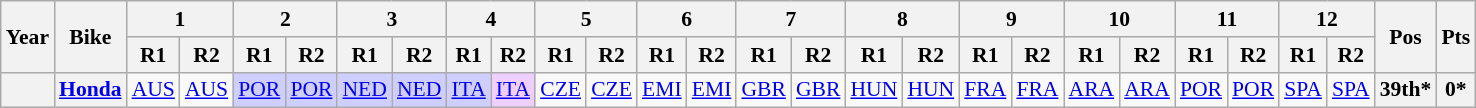<table class="wikitable" style="text-align:center; font-size:90%;">
<tr>
<th rowspan="2">Year</th>
<th rowspan="2">Bike</th>
<th colspan="2">1</th>
<th colspan="2">2</th>
<th colspan="2">3</th>
<th colspan="2">4</th>
<th colspan="2">5</th>
<th colspan="2">6</th>
<th colspan="2">7</th>
<th colspan="2">8</th>
<th colspan="2">9</th>
<th colspan="2">10</th>
<th colspan="2">11</th>
<th colspan="2">12</th>
<th rowspan="2">Pos</th>
<th rowspan="2">Pts</th>
</tr>
<tr>
<th>R1</th>
<th>R2</th>
<th>R1</th>
<th>R2</th>
<th>R1</th>
<th>R2</th>
<th>R1</th>
<th>R2</th>
<th>R1</th>
<th>R2</th>
<th>R1</th>
<th>R2</th>
<th>R1</th>
<th>R2</th>
<th>R1</th>
<th>R2</th>
<th>R1</th>
<th>R2</th>
<th>R1</th>
<th>R2</th>
<th>R1</th>
<th>R2</th>
<th>R1</th>
<th>R2</th>
</tr>
<tr>
<th></th>
<th><a href='#'>Honda</a></th>
<td><a href='#'>AUS</a></td>
<td><a href='#'>AUS</a></td>
<td style="background:#CFCFFF;"><a href='#'>POR</a><br></td>
<td style="background:#CFCFFF;"><a href='#'>POR</a><br></td>
<td style="background:#CFCFFF;"><a href='#'>NED</a><br></td>
<td style="background:#CFCFFF;"><a href='#'>NED</a><br></td>
<td style="background:#CFCFFF;"><a href='#'>ITA</a><br></td>
<td style="background:#EFCFFF;"><a href='#'>ITA</a><br></td>
<td><a href='#'>CZE</a></td>
<td><a href='#'>CZE</a></td>
<td><a href='#'>EMI</a></td>
<td><a href='#'>EMI</a></td>
<td><a href='#'>GBR</a></td>
<td><a href='#'>GBR</a></td>
<td><a href='#'>HUN</a></td>
<td><a href='#'>HUN</a></td>
<td><a href='#'>FRA</a></td>
<td><a href='#'>FRA</a></td>
<td><a href='#'>ARA</a></td>
<td><a href='#'>ARA</a></td>
<td><a href='#'>POR</a></td>
<td><a href='#'>POR</a></td>
<td><a href='#'>SPA</a></td>
<td><a href='#'>SPA</a></td>
<th>39th*</th>
<th>0*</th>
</tr>
</table>
